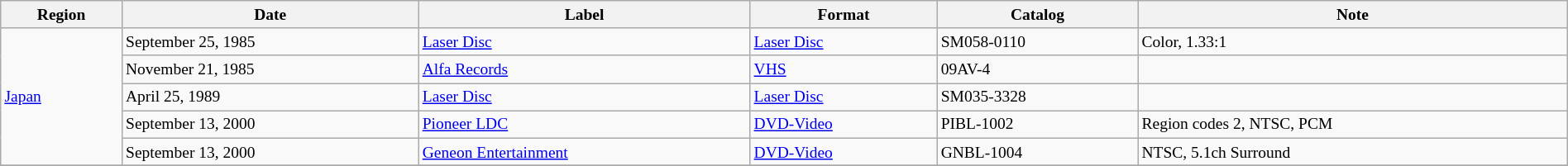<table class="wikitable sortable" style="margin:0 auto; font-size:small; width:100%">
<tr>
<th>Region</th>
<th>Date</th>
<th>Label</th>
<th>Format</th>
<th>Catalog</th>
<th>Note</th>
</tr>
<tr>
<td rowspan="5"><a href='#'>Japan</a></td>
<td>September 25, 1985</td>
<td><a href='#'>Laser Disc</a></td>
<td><a href='#'>Laser Disc</a></td>
<td>SM058-0110</td>
<td>Color, 1.33:1</td>
</tr>
<tr>
<td>November 21, 1985</td>
<td><a href='#'>Alfa Records</a></td>
<td><a href='#'>VHS</a></td>
<td>09AV-4</td>
<td></td>
</tr>
<tr>
<td>April 25, 1989</td>
<td><a href='#'>Laser Disc</a></td>
<td><a href='#'>Laser Disc</a></td>
<td>SM035-3328</td>
<td></td>
</tr>
<tr>
<td>September 13, 2000</td>
<td><a href='#'>Pioneer LDC</a></td>
<td><a href='#'>DVD-Video</a></td>
<td>PIBL-1002</td>
<td>Region codes 2, NTSC, PCM</td>
</tr>
<tr>
<td>September 13, 2000</td>
<td><a href='#'>Geneon Entertainment</a></td>
<td><a href='#'>DVD-Video</a></td>
<td>GNBL-1004</td>
<td>NTSC, 5.1ch Surround</td>
</tr>
<tr>
</tr>
</table>
